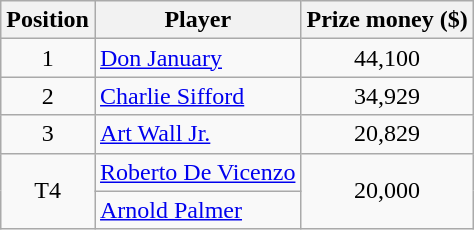<table class="wikitable">
<tr>
<th>Position</th>
<th>Player</th>
<th>Prize money ($)</th>
</tr>
<tr>
<td align=center>1</td>
<td> <a href='#'>Don January</a></td>
<td align=center>44,100</td>
</tr>
<tr>
<td align=center>2</td>
<td> <a href='#'>Charlie Sifford</a></td>
<td align=center>34,929</td>
</tr>
<tr>
<td align=center>3</td>
<td> <a href='#'>Art Wall Jr.</a></td>
<td align=center>20,829</td>
</tr>
<tr>
<td rowspan=2 align=center>T4</td>
<td> <a href='#'>Roberto De Vicenzo</a></td>
<td rowspan=2 align=center>20,000</td>
</tr>
<tr>
<td> <a href='#'>Arnold Palmer</a></td>
</tr>
</table>
